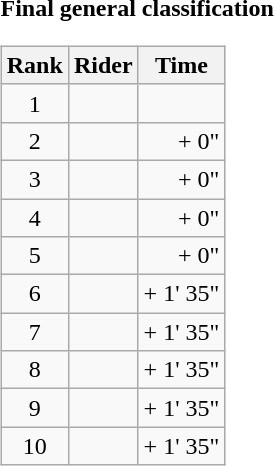<table>
<tr>
<td><strong>Final general classification</strong><br><table class="wikitable">
<tr>
<th scope="col">Rank</th>
<th scope="col">Rider</th>
<th scope="col">Time</th>
</tr>
<tr>
<td style="text-align:center;">1</td>
<td></td>
<td style="text-align:right;"></td>
</tr>
<tr>
<td style="text-align:center;">2</td>
<td></td>
<td style="text-align:right;">+ 0"</td>
</tr>
<tr>
<td style="text-align:center;">3</td>
<td></td>
<td style="text-align:right;">+ 0"</td>
</tr>
<tr>
<td style="text-align:center;">4</td>
<td></td>
<td style="text-align:right;">+ 0"</td>
</tr>
<tr>
<td style="text-align:center;">5</td>
<td></td>
<td style="text-align:right;">+ 0"</td>
</tr>
<tr>
<td style="text-align:center;">6</td>
<td></td>
<td style="text-align:right;">+ 1' 35"</td>
</tr>
<tr>
<td style="text-align:center;">7</td>
<td></td>
<td style="text-align:right;">+ 1' 35"</td>
</tr>
<tr>
<td style="text-align:center;">8</td>
<td></td>
<td style="text-align:right;">+ 1' 35"</td>
</tr>
<tr>
<td style="text-align:center;">9</td>
<td></td>
<td style="text-align:right;">+ 1' 35"</td>
</tr>
<tr>
<td style="text-align:center;">10</td>
<td></td>
<td style="text-align:right;">+ 1' 35"</td>
</tr>
</table>
</td>
</tr>
</table>
